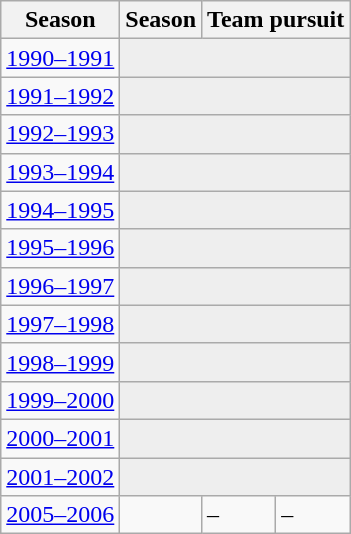<table class="wikitable" style="display: inline-table">
<tr>
<th>Season</th>
<th>Season</th>
<th colspan="3">Team pursuit</th>
</tr>
<tr>
<td><a href='#'>1990–1991</a></td>
<td colspan="3" bgcolor=#EEEEEE></td>
</tr>
<tr>
<td><a href='#'>1991–1992</a></td>
<td colspan="3" bgcolor=#EEEEEE></td>
</tr>
<tr>
<td><a href='#'>1992–1993</a></td>
<td colspan="3" bgcolor=#EEEEEE></td>
</tr>
<tr>
<td><a href='#'>1993–1994</a></td>
<td colspan="3" bgcolor=#EEEEEE></td>
</tr>
<tr>
<td><a href='#'>1994–1995</a></td>
<td colspan="3" bgcolor=#EEEEEE></td>
</tr>
<tr>
<td><a href='#'>1995–1996</a></td>
<td colspan="3" bgcolor=#EEEEEE></td>
</tr>
<tr>
<td><a href='#'>1996–1997</a></td>
<td colspan="3" bgcolor=#EEEEEE></td>
</tr>
<tr>
<td><a href='#'>1997–1998</a></td>
<td colspan="3" bgcolor=#EEEEEE></td>
</tr>
<tr>
<td><a href='#'>1998–1999</a></td>
<td colspan="3" bgcolor=#EEEEEE></td>
</tr>
<tr>
<td><a href='#'>1999–2000</a></td>
<td colspan="3" bgcolor=#EEEEEE></td>
</tr>
<tr>
<td><a href='#'>2000–2001</a></td>
<td colspan="3" bgcolor=#EEEEEE></td>
</tr>
<tr>
<td><a href='#'>2001–2002</a></td>
<td colspan="3" bgcolor=#EEEEEE></td>
</tr>
<tr>
<td><a href='#'>2005–2006</a></td>
<td></td>
<td>–</td>
<td>–</td>
</tr>
</table>
